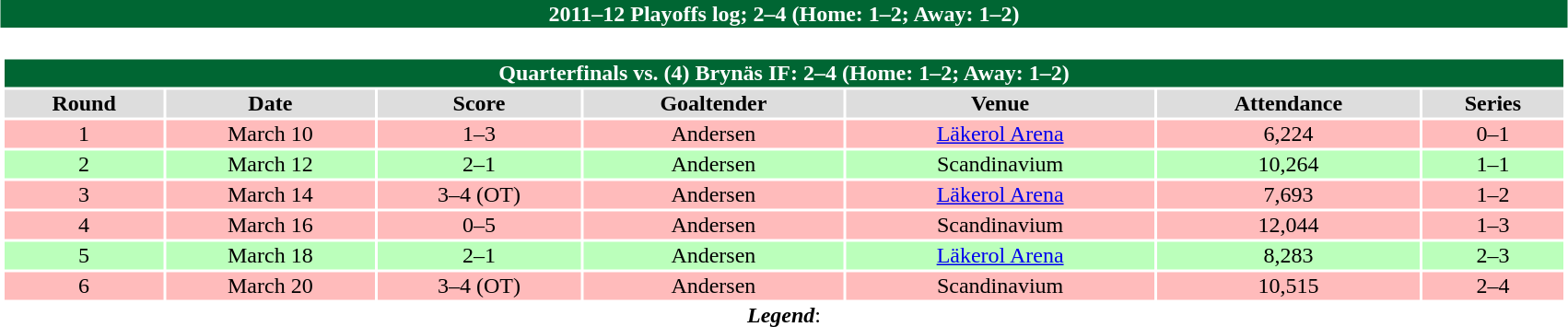<table class="toccolours" width=90% style="clear:both; margin:1.5em auto; text-align:center;">
<tr>
<th colspan=10 style="background:#006633; color: #ffffff;">2011–12 Playoffs log; 2–4 (Home: 1–2; Away: 1–2)</th>
</tr>
<tr>
<td colspan=10><br><table class="toccolours collapsible" width=100%>
<tr>
<th colspan=10; style="background:#006633; color: #ffffff;">Quarterfinals vs. (4) Brynäs IF: 2–4 (Home: 1–2; Away: 1–2)</th>
</tr>
<tr align="center"  bgcolor="#dddddd">
<td><strong>Round</strong></td>
<td><strong>Date</strong></td>
<td><strong>Score</strong></td>
<td><strong>Goaltender</strong></td>
<td><strong>Venue</strong></td>
<td><strong>Attendance</strong></td>
<td><strong>Series</strong></td>
</tr>
<tr align="center" bgcolor="#ffbbbb">
<td>1</td>
<td>March 10</td>
<td>1–3</td>
<td>Andersen</td>
<td><a href='#'>Läkerol Arena</a></td>
<td>6,224</td>
<td>0–1</td>
</tr>
<tr align="center" bgcolor="#bbffbb">
<td>2</td>
<td>March 12</td>
<td>2–1</td>
<td>Andersen</td>
<td>Scandinavium</td>
<td>10,264</td>
<td>1–1</td>
</tr>
<tr align="center" bgcolor="#ffbbbb">
<td>3</td>
<td>March 14</td>
<td>3–4 (OT)</td>
<td>Andersen</td>
<td><a href='#'>Läkerol Arena</a></td>
<td>7,693</td>
<td>1–2</td>
</tr>
<tr align="center" bgcolor="#ffbbbb">
<td>4</td>
<td>March 16</td>
<td>0–5</td>
<td>Andersen</td>
<td>Scandinavium</td>
<td>12,044</td>
<td>1–3</td>
</tr>
<tr align="center" bgcolor="#bbffbb">
<td>5</td>
<td>March 18</td>
<td>2–1</td>
<td>Andersen</td>
<td><a href='#'>Läkerol Arena</a></td>
<td>8,283</td>
<td>2–3</td>
</tr>
<tr align="center" bgcolor="#ffbbbb">
<td>6</td>
<td>March 20</td>
<td>3–4 (OT)</td>
<td>Andersen</td>
<td>Scandinavium</td>
<td>10,515</td>
<td>2–4</td>
</tr>
</table>
<strong><em>Legend</em></strong>: 
</td>
</tr>
</table>
